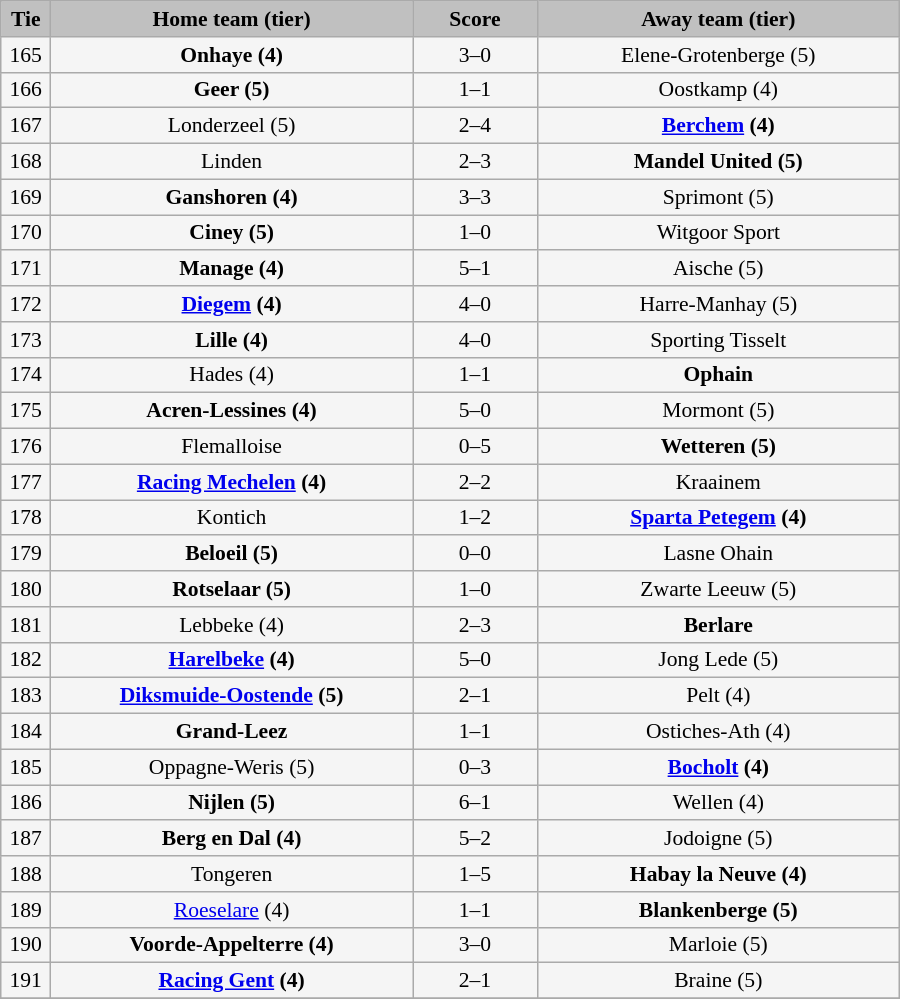<table class="wikitable" style="width: 600px; background:WhiteSmoke; text-align:center; font-size:90%">
<tr>
<td scope="col" style="width:  5.00%; background:silver;"><strong>Tie</strong></td>
<td scope="col" style="width: 36.25%; background:silver;"><strong>Home team (tier)</strong></td>
<td scope="col" style="width: 12.50%; background:silver;"><strong>Score</strong></td>
<td scope="col" style="width: 36.25%; background:silver;"><strong>Away team (tier)</strong></td>
</tr>
<tr>
<td>165</td>
<td><strong>Onhaye (4)</strong></td>
<td>3–0</td>
<td>Elene-Grotenberge (5)</td>
</tr>
<tr>
<td>166</td>
<td><strong>Geer (5)</strong></td>
<td>1–1 </td>
<td>Oostkamp (4)</td>
</tr>
<tr>
<td>167</td>
<td>Londerzeel (5)</td>
<td>2–4</td>
<td><strong><a href='#'>Berchem</a> (4)</strong></td>
</tr>
<tr>
<td>168</td>
<td>Linden</td>
<td>2–3</td>
<td><strong>Mandel United (5)</strong></td>
</tr>
<tr>
<td>169</td>
<td><strong>Ganshoren (4)</strong></td>
<td>3–3 </td>
<td>Sprimont (5)</td>
</tr>
<tr>
<td>170</td>
<td><strong>Ciney (5)</strong></td>
<td>1–0</td>
<td>Witgoor Sport</td>
</tr>
<tr>
<td>171</td>
<td><strong>Manage (4)</strong></td>
<td>5–1</td>
<td>Aische (5)</td>
</tr>
<tr>
<td>172</td>
<td><strong><a href='#'>Diegem</a> (4)</strong></td>
<td>4–0</td>
<td>Harre-Manhay (5)</td>
</tr>
<tr>
<td>173</td>
<td><strong>Lille (4)</strong></td>
<td>4–0</td>
<td>Sporting Tisselt</td>
</tr>
<tr>
<td>174</td>
<td>Hades (4)</td>
<td>1–1 </td>
<td><strong>Ophain</strong></td>
</tr>
<tr>
<td>175</td>
<td><strong>Acren-Lessines (4)</strong></td>
<td>5–0</td>
<td>Mormont (5)</td>
</tr>
<tr>
<td>176</td>
<td>Flemalloise</td>
<td>0–5</td>
<td><strong>Wetteren (5)</strong></td>
</tr>
<tr>
<td>177</td>
<td><strong><a href='#'>Racing Mechelen</a> (4)</strong></td>
<td>2–2 </td>
<td>Kraainem</td>
</tr>
<tr>
<td>178</td>
<td>Kontich</td>
<td>1–2</td>
<td><strong><a href='#'>Sparta Petegem</a> (4)</strong></td>
</tr>
<tr>
<td>179</td>
<td><strong>Beloeil (5)</strong></td>
<td>0–0 </td>
<td>Lasne Ohain</td>
</tr>
<tr>
<td>180</td>
<td><strong>Rotselaar (5)</strong></td>
<td>1–0</td>
<td>Zwarte Leeuw (5)</td>
</tr>
<tr>
<td>181</td>
<td>Lebbeke (4)</td>
<td>2–3</td>
<td><strong>Berlare</strong></td>
</tr>
<tr>
<td>182</td>
<td><strong><a href='#'>Harelbeke</a> (4)</strong></td>
<td>5–0</td>
<td>Jong Lede (5)</td>
</tr>
<tr>
<td>183</td>
<td><strong><a href='#'>Diksmuide-Oostende</a> (5)</strong></td>
<td>2–1</td>
<td>Pelt (4)</td>
</tr>
<tr>
<td>184</td>
<td><strong>Grand-Leez</strong></td>
<td>1–1 </td>
<td>Ostiches-Ath (4)</td>
</tr>
<tr>
<td>185</td>
<td>Oppagne-Weris (5)</td>
<td>0–3</td>
<td><strong><a href='#'>Bocholt</a> (4)</strong></td>
</tr>
<tr>
<td>186</td>
<td><strong>Nijlen (5)</strong></td>
<td>6–1</td>
<td>Wellen (4)</td>
</tr>
<tr>
<td>187</td>
<td><strong>Berg en Dal (4)</strong></td>
<td>5–2</td>
<td>Jodoigne (5)</td>
</tr>
<tr>
<td>188</td>
<td>Tongeren</td>
<td>1–5</td>
<td><strong>Habay la Neuve (4)</strong></td>
</tr>
<tr>
<td>189</td>
<td><a href='#'>Roeselare</a> (4)</td>
<td>1–1 </td>
<td><strong>Blankenberge (5)</strong></td>
</tr>
<tr>
<td>190</td>
<td><strong>Voorde-Appelterre (4)</strong></td>
<td>3–0</td>
<td>Marloie (5)</td>
</tr>
<tr>
<td>191</td>
<td><strong><a href='#'>Racing Gent</a> (4)</strong></td>
<td>2–1</td>
<td>Braine (5)</td>
</tr>
<tr>
</tr>
</table>
